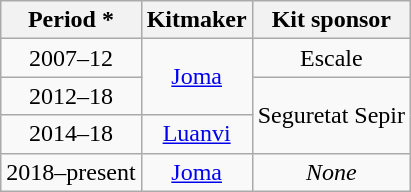<table class="wikitable" style="text-align: center">
<tr>
<th>Period *</th>
<th>Kitmaker</th>
<th>Kit sponsor</th>
</tr>
<tr>
<td>2007–12</td>
<td rowspan=2><a href='#'>Joma</a></td>
<td>Escale</td>
</tr>
<tr>
<td>2012–18</td>
<td rowspan=2>Seguretat Sepir</td>
</tr>
<tr>
<td>2014–18</td>
<td><a href='#'>Luanvi</a></td>
</tr>
<tr>
<td>2018–present</td>
<td><a href='#'>Joma</a></td>
<td><em>None</em></td>
</tr>
</table>
